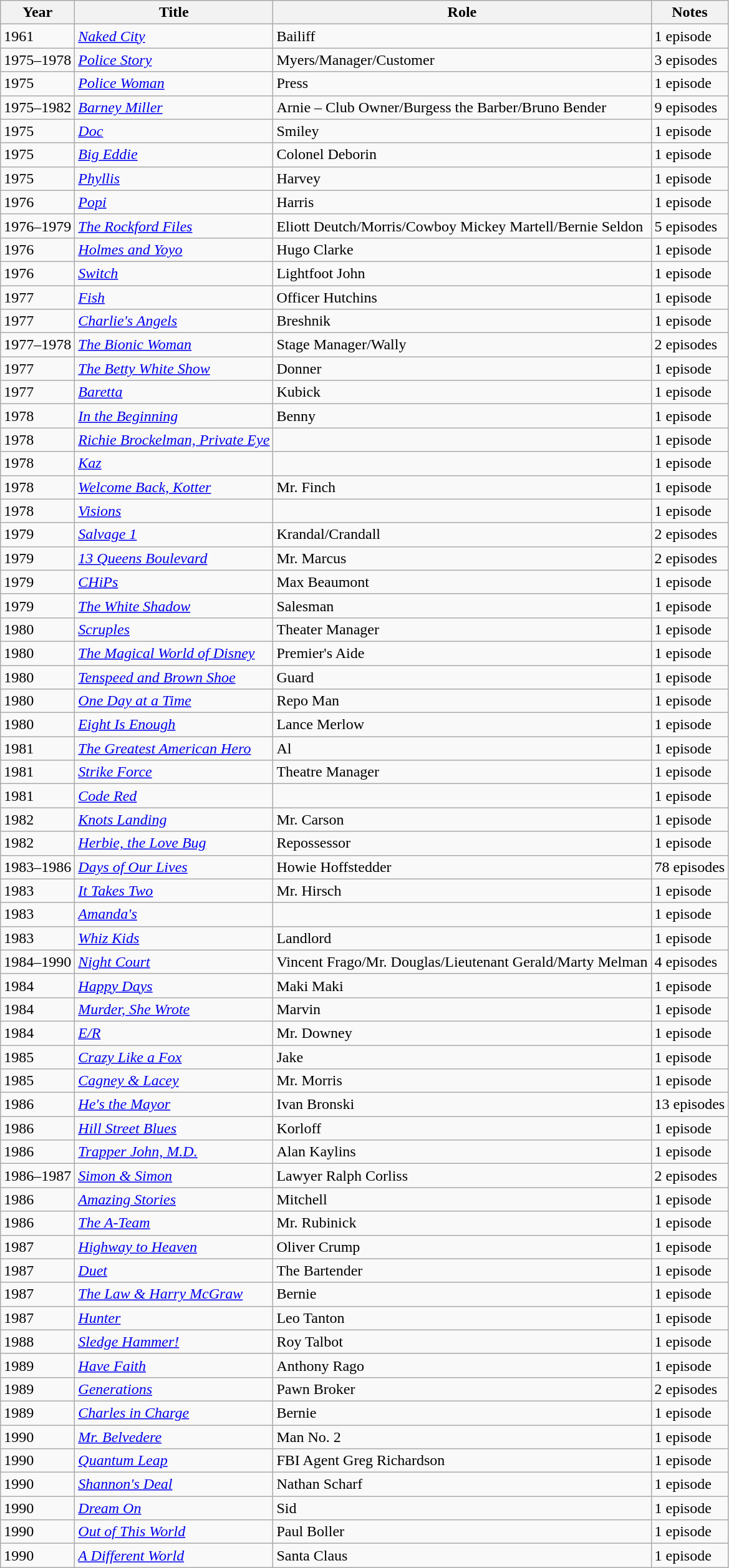<table class="wikitable">
<tr>
<th>Year</th>
<th>Title</th>
<th>Role</th>
<th>Notes</th>
</tr>
<tr>
<td>1961</td>
<td><em><a href='#'>Naked City</a></em></td>
<td>Bailiff</td>
<td>1 episode</td>
</tr>
<tr>
<td>1975–1978</td>
<td><em><a href='#'>Police Story</a></em></td>
<td>Myers/Manager/Customer</td>
<td>3 episodes</td>
</tr>
<tr>
<td>1975</td>
<td><em><a href='#'>Police Woman</a></em></td>
<td>Press</td>
<td>1 episode</td>
</tr>
<tr>
<td>1975–1982</td>
<td><em><a href='#'>Barney Miller</a></em></td>
<td>Arnie – Club Owner/Burgess the Barber/Bruno Bender</td>
<td>9 episodes</td>
</tr>
<tr>
<td>1975</td>
<td><em><a href='#'>Doc</a></em></td>
<td>Smiley</td>
<td>1 episode</td>
</tr>
<tr>
<td>1975</td>
<td><em><a href='#'>Big Eddie</a></em></td>
<td>Colonel Deborin</td>
<td>1 episode</td>
</tr>
<tr>
<td>1975</td>
<td><em><a href='#'>Phyllis</a></em></td>
<td>Harvey</td>
<td>1 episode</td>
</tr>
<tr>
<td>1976</td>
<td><em><a href='#'>Popi</a></em></td>
<td>Harris</td>
<td>1 episode</td>
</tr>
<tr>
<td>1976–1979</td>
<td><em><a href='#'>The Rockford Files</a></em></td>
<td>Eliott Deutch/Morris/Cowboy Mickey Martell/Bernie Seldon</td>
<td>5 episodes</td>
</tr>
<tr>
<td>1976</td>
<td><em><a href='#'>Holmes and Yoyo</a></em></td>
<td>Hugo Clarke</td>
<td>1 episode</td>
</tr>
<tr>
<td>1976</td>
<td><em><a href='#'>Switch</a></em></td>
<td>Lightfoot John</td>
<td>1 episode</td>
</tr>
<tr>
<td>1977</td>
<td><em><a href='#'>Fish</a></em></td>
<td>Officer Hutchins</td>
<td>1 episode</td>
</tr>
<tr>
<td>1977</td>
<td><em><a href='#'>Charlie's Angels</a></em></td>
<td>Breshnik</td>
<td>1 episode</td>
</tr>
<tr>
<td>1977–1978</td>
<td><em><a href='#'>The Bionic Woman</a></em></td>
<td>Stage Manager/Wally</td>
<td>2 episodes</td>
</tr>
<tr>
<td>1977</td>
<td><em><a href='#'>The Betty White Show</a></em></td>
<td>Donner</td>
<td>1 episode</td>
</tr>
<tr>
<td>1977</td>
<td><em><a href='#'>Baretta</a></em></td>
<td>Kubick</td>
<td>1 episode</td>
</tr>
<tr>
<td>1978</td>
<td><em><a href='#'>In the Beginning</a></em></td>
<td>Benny</td>
<td>1 episode</td>
</tr>
<tr>
<td>1978</td>
<td><em><a href='#'>Richie Brockelman, Private Eye</a></em></td>
<td></td>
<td>1 episode</td>
</tr>
<tr>
<td>1978</td>
<td><em><a href='#'>Kaz</a></em></td>
<td></td>
<td>1 episode</td>
</tr>
<tr>
<td>1978</td>
<td><em><a href='#'>Welcome Back, Kotter</a></em></td>
<td>Mr. Finch</td>
<td>1 episode</td>
</tr>
<tr>
<td>1978</td>
<td><em><a href='#'>Visions</a></em></td>
<td></td>
<td>1 episode</td>
</tr>
<tr>
<td>1979</td>
<td><em><a href='#'>Salvage 1</a></em></td>
<td>Krandal/Crandall</td>
<td>2 episodes</td>
</tr>
<tr>
<td>1979</td>
<td><em><a href='#'>13 Queens Boulevard</a></em></td>
<td>Mr. Marcus</td>
<td>2 episodes</td>
</tr>
<tr>
<td>1979</td>
<td><em><a href='#'>CHiPs</a></em></td>
<td>Max Beaumont</td>
<td>1 episode</td>
</tr>
<tr>
<td>1979</td>
<td><em><a href='#'>The White Shadow</a></em></td>
<td>Salesman</td>
<td>1 episode</td>
</tr>
<tr>
<td>1980</td>
<td><em><a href='#'>Scruples</a></em></td>
<td>Theater Manager</td>
<td>1 episode</td>
</tr>
<tr>
<td>1980</td>
<td><em><a href='#'>The Magical World of Disney</a></em></td>
<td>Premier's Aide</td>
<td>1 episode</td>
</tr>
<tr>
<td>1980</td>
<td><em><a href='#'>Tenspeed and Brown Shoe</a></em></td>
<td>Guard</td>
<td>1 episode</td>
</tr>
<tr>
<td>1980</td>
<td><em><a href='#'>One Day at a Time</a></em></td>
<td>Repo Man</td>
<td>1 episode</td>
</tr>
<tr>
<td>1980</td>
<td><em><a href='#'>Eight Is Enough</a></em></td>
<td>Lance Merlow</td>
<td>1 episode</td>
</tr>
<tr>
<td>1981</td>
<td><em><a href='#'>The Greatest American Hero</a></em></td>
<td>Al</td>
<td>1 episode</td>
</tr>
<tr>
<td>1981</td>
<td><em><a href='#'>Strike Force</a></em></td>
<td>Theatre Manager</td>
<td>1 episode</td>
</tr>
<tr>
<td>1981</td>
<td><em><a href='#'>Code Red</a></em></td>
<td></td>
<td>1 episode</td>
</tr>
<tr>
<td>1982</td>
<td><em><a href='#'>Knots Landing</a></em></td>
<td>Mr. Carson</td>
<td>1 episode</td>
</tr>
<tr>
<td>1982</td>
<td><em><a href='#'>Herbie, the Love Bug</a></em></td>
<td>Repossessor</td>
<td>1 episode</td>
</tr>
<tr>
<td>1983–1986</td>
<td><em><a href='#'>Days of Our Lives</a></em></td>
<td>Howie Hoffstedder</td>
<td>78 episodes</td>
</tr>
<tr>
<td>1983</td>
<td><em><a href='#'>It Takes Two</a></em></td>
<td>Mr. Hirsch</td>
<td>1 episode</td>
</tr>
<tr>
<td>1983</td>
<td><em><a href='#'>Amanda's</a></em></td>
<td></td>
<td>1 episode</td>
</tr>
<tr>
<td>1983</td>
<td><em><a href='#'>Whiz Kids</a></em></td>
<td>Landlord</td>
<td>1 episode</td>
</tr>
<tr>
<td>1984–1990</td>
<td><em><a href='#'>Night Court</a></em></td>
<td>Vincent Frago/Mr. Douglas/Lieutenant Gerald/Marty Melman</td>
<td>4 episodes</td>
</tr>
<tr>
<td>1984</td>
<td><em><a href='#'>Happy Days</a></em></td>
<td>Maki Maki</td>
<td>1 episode</td>
</tr>
<tr>
<td>1984</td>
<td><em><a href='#'>Murder, She Wrote</a></em></td>
<td>Marvin</td>
<td>1 episode</td>
</tr>
<tr>
<td>1984</td>
<td><em><a href='#'>E/R</a></em></td>
<td>Mr. Downey</td>
<td>1 episode</td>
</tr>
<tr>
<td>1985</td>
<td><em><a href='#'>Crazy Like a Fox</a></em></td>
<td>Jake</td>
<td>1 episode</td>
</tr>
<tr>
<td>1985</td>
<td><em><a href='#'>Cagney & Lacey</a></em></td>
<td>Mr. Morris</td>
<td>1 episode</td>
</tr>
<tr>
<td>1986</td>
<td><em><a href='#'>He's the Mayor</a></em></td>
<td>Ivan Bronski</td>
<td>13 episodes</td>
</tr>
<tr>
<td>1986</td>
<td><em><a href='#'>Hill Street Blues</a></em></td>
<td>Korloff</td>
<td>1 episode</td>
</tr>
<tr>
<td>1986</td>
<td><em><a href='#'>Trapper John, M.D.</a></em></td>
<td>Alan Kaylins</td>
<td>1 episode</td>
</tr>
<tr>
<td>1986–1987</td>
<td><em><a href='#'>Simon & Simon</a></em></td>
<td>Lawyer Ralph Corliss</td>
<td>2 episodes</td>
</tr>
<tr>
<td>1986</td>
<td><em><a href='#'>Amazing Stories</a></em></td>
<td>Mitchell</td>
<td>1 episode</td>
</tr>
<tr>
<td>1986</td>
<td><em><a href='#'>The A-Team</a></em></td>
<td>Mr. Rubinick</td>
<td>1 episode</td>
</tr>
<tr>
<td>1987</td>
<td><em><a href='#'>Highway to Heaven</a></em></td>
<td>Oliver Crump</td>
<td>1 episode</td>
</tr>
<tr>
<td>1987</td>
<td><em><a href='#'>Duet</a></em></td>
<td>The Bartender</td>
<td>1 episode</td>
</tr>
<tr>
<td>1987</td>
<td><em><a href='#'>The Law & Harry McGraw</a></em></td>
<td>Bernie</td>
<td>1 episode</td>
</tr>
<tr>
<td>1987</td>
<td><em><a href='#'>Hunter</a></em></td>
<td>Leo Tanton</td>
<td>1 episode</td>
</tr>
<tr>
<td>1988</td>
<td><em><a href='#'>Sledge Hammer!</a></em></td>
<td>Roy Talbot</td>
<td>1 episode</td>
</tr>
<tr>
<td>1989</td>
<td><em><a href='#'>Have Faith</a></em></td>
<td>Anthony Rago</td>
<td>1 episode</td>
</tr>
<tr>
<td>1989</td>
<td><em><a href='#'>Generations</a></em></td>
<td>Pawn Broker</td>
<td>2 episodes</td>
</tr>
<tr>
<td>1989</td>
<td><em><a href='#'>Charles in Charge</a></em></td>
<td>Bernie</td>
<td>1 episode</td>
</tr>
<tr>
<td>1990</td>
<td><em><a href='#'>Mr. Belvedere</a></em></td>
<td>Man No. 2</td>
<td>1 episode</td>
</tr>
<tr>
<td>1990</td>
<td><em><a href='#'>Quantum Leap</a></em></td>
<td>FBI Agent Greg Richardson</td>
<td>1 episode</td>
</tr>
<tr>
<td>1990</td>
<td><em><a href='#'>Shannon's Deal</a></em></td>
<td>Nathan Scharf</td>
<td>1 episode</td>
</tr>
<tr>
<td>1990</td>
<td><em><a href='#'>Dream On</a></em></td>
<td>Sid</td>
<td>1 episode</td>
</tr>
<tr>
<td>1990</td>
<td><em><a href='#'>Out of This World</a></em></td>
<td>Paul Boller</td>
<td>1 episode</td>
</tr>
<tr>
<td>1990</td>
<td><em><a href='#'>A Different World</a></em></td>
<td>Santa Claus</td>
<td>1 episode</td>
</tr>
</table>
